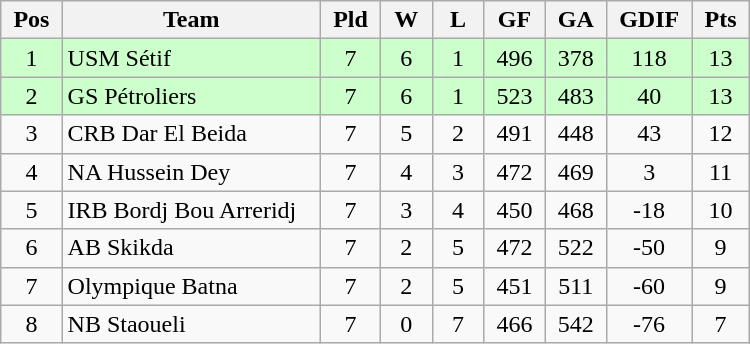<table class=wikitable style="text-align:center" width=500>
<tr>
<th width=5%>Pos</th>
<th width=25%>Team</th>
<th width=5%>Pld</th>
<th width=5%>W</th>
<th width=5%>L</th>
<th width=5%>GF</th>
<th width=5%>GA</th>
<th width=5%>GDIF</th>
<th width=5%>Pts</th>
</tr>
<tr bgcolor=#ccffcc>
<td>1</td>
<td align="left">USM Sétif</td>
<td>7</td>
<td>6</td>
<td>1</td>
<td>496</td>
<td>378</td>
<td>118</td>
<td>13</td>
</tr>
<tr bgcolor=#ccffcc>
<td>2</td>
<td align="left">GS Pétroliers</td>
<td>7</td>
<td>6</td>
<td>1</td>
<td>523</td>
<td>483</td>
<td>40</td>
<td>13</td>
</tr>
<tr>
<td>3</td>
<td align="left">CRB Dar El Beida</td>
<td>7</td>
<td>5</td>
<td>2</td>
<td>491</td>
<td>448</td>
<td>43</td>
<td>12</td>
</tr>
<tr>
<td>4</td>
<td align="left">NA Hussein Dey</td>
<td>7</td>
<td>4</td>
<td>3</td>
<td>472</td>
<td>469</td>
<td>3</td>
<td>11</td>
</tr>
<tr>
<td>5</td>
<td align="left">IRB Bordj Bou Arreridj</td>
<td>7</td>
<td>3</td>
<td>4</td>
<td>450</td>
<td>468</td>
<td>-18</td>
<td>10</td>
</tr>
<tr>
<td>6</td>
<td align="left">AB Skikda</td>
<td>7</td>
<td>2</td>
<td>5</td>
<td>472</td>
<td>522</td>
<td>-50</td>
<td>9</td>
</tr>
<tr>
<td>7</td>
<td align="left">Olympique Batna</td>
<td>7</td>
<td>2</td>
<td>5</td>
<td>451</td>
<td>511</td>
<td>-60</td>
<td>9</td>
</tr>
<tr>
<td>8</td>
<td align="left">NB Staoueli</td>
<td>7</td>
<td>0</td>
<td>7</td>
<td>466</td>
<td>542</td>
<td>-76</td>
<td>7</td>
</tr>
</table>
